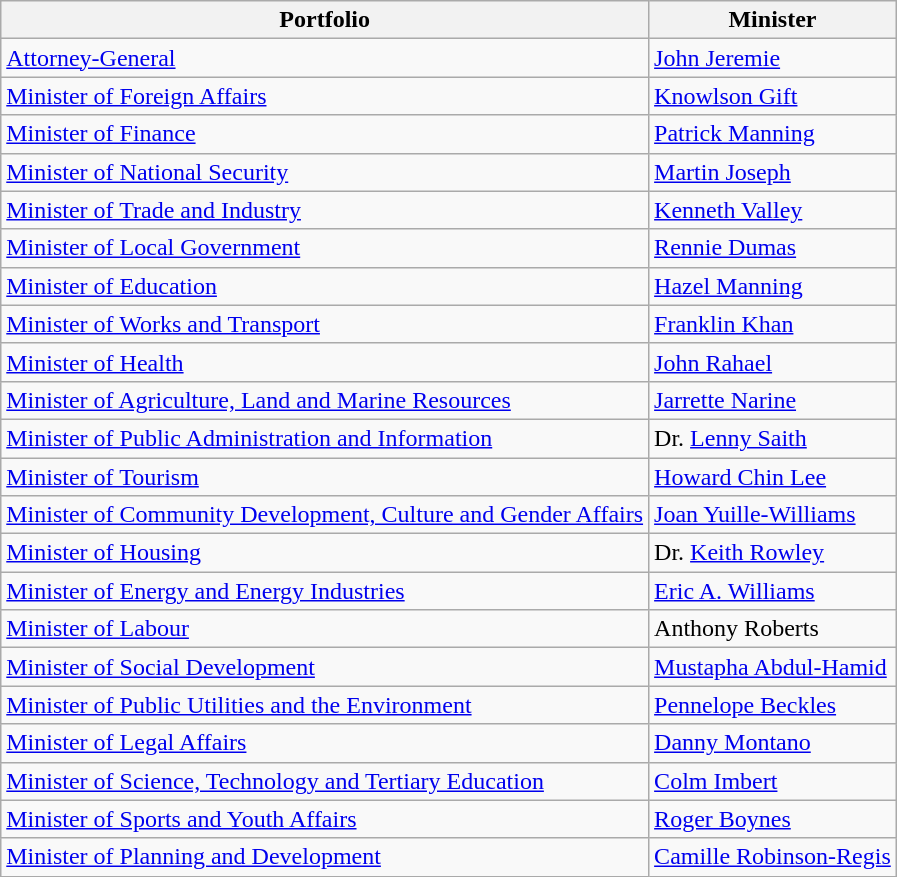<table class="wikitable">
<tr>
<th>Portfolio</th>
<th colspan=2>Minister</th>
</tr>
<tr>
<td><a href='#'>Attorney-General</a></td>
<td><a href='#'>John Jeremie</a></td>
</tr>
<tr>
<td><a href='#'>Minister of Foreign Affairs</a></td>
<td><a href='#'>Knowlson Gift</a></td>
</tr>
<tr>
<td><a href='#'>Minister of Finance</a></td>
<td><a href='#'>Patrick Manning</a></td>
</tr>
<tr>
<td><a href='#'>Minister of National Security</a></td>
<td><a href='#'>Martin Joseph</a></td>
</tr>
<tr>
<td><a href='#'>Minister of Trade and Industry</a></td>
<td><a href='#'>Kenneth Valley</a></td>
</tr>
<tr>
<td><a href='#'>Minister of Local Government</a></td>
<td><a href='#'>Rennie Dumas</a></td>
</tr>
<tr>
<td><a href='#'>Minister of Education</a></td>
<td><a href='#'>Hazel Manning</a></td>
</tr>
<tr>
<td><a href='#'>Minister of Works and Transport</a></td>
<td><a href='#'>Franklin Khan</a></td>
</tr>
<tr>
<td><a href='#'>Minister of Health</a></td>
<td><a href='#'>John Rahael</a></td>
</tr>
<tr>
<td><a href='#'>Minister of Agriculture, Land and Marine Resources</a></td>
<td><a href='#'>Jarrette Narine</a></td>
</tr>
<tr>
<td><a href='#'>Minister of Public Administration and Information</a></td>
<td>Dr. <a href='#'>Lenny Saith</a></td>
</tr>
<tr>
<td><a href='#'>Minister of Tourism</a></td>
<td><a href='#'>Howard Chin Lee</a></td>
</tr>
<tr>
<td><a href='#'>Minister of Community Development, Culture and Gender Affairs</a></td>
<td><a href='#'>Joan Yuille-Williams</a></td>
</tr>
<tr>
<td><a href='#'>Minister of Housing</a></td>
<td>Dr. <a href='#'>Keith Rowley</a></td>
</tr>
<tr>
<td><a href='#'>Minister of Energy and Energy Industries</a></td>
<td><a href='#'>Eric A. Williams</a></td>
</tr>
<tr>
<td><a href='#'>Minister of Labour</a></td>
<td>Anthony Roberts</td>
</tr>
<tr>
<td><a href='#'>Minister of Social Development</a></td>
<td><a href='#'>Mustapha Abdul-Hamid</a></td>
</tr>
<tr>
<td><a href='#'>Minister of Public Utilities and the Environment</a></td>
<td><a href='#'>Pennelope Beckles</a></td>
</tr>
<tr>
<td><a href='#'>Minister of Legal Affairs</a></td>
<td><a href='#'>Danny Montano</a></td>
</tr>
<tr>
<td><a href='#'>Minister of Science, Technology and Tertiary Education</a></td>
<td><a href='#'>Colm Imbert</a></td>
</tr>
<tr>
<td><a href='#'>Minister of Sports and Youth Affairs</a></td>
<td><a href='#'>Roger Boynes</a></td>
</tr>
<tr>
<td><a href='#'>Minister of Planning and Development</a></td>
<td><a href='#'>Camille Robinson-Regis</a></td>
</tr>
</table>
